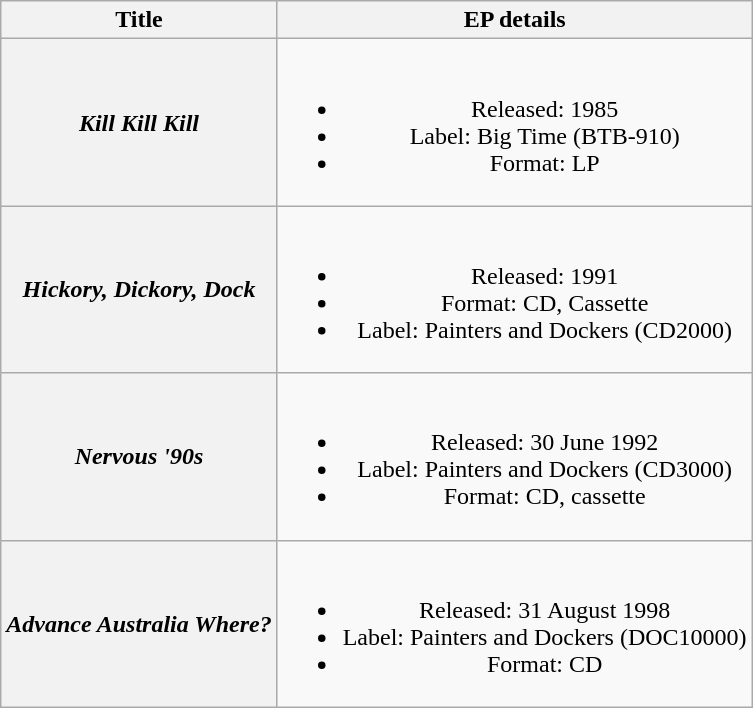<table class="wikitable plainrowheaders" style="text-align:center;" border="1">
<tr>
<th>Title</th>
<th>EP details</th>
</tr>
<tr>
<th scope="row"><em>Kill Kill Kill</em></th>
<td><br><ul><li>Released: 1985</li><li>Label: Big Time (BTB-910)</li><li>Format: LP</li></ul></td>
</tr>
<tr>
<th scope="row"><em>Hickory, Dickory, Dock</em></th>
<td><br><ul><li>Released: 1991</li><li>Format: CD, Cassette</li><li>Label: Painters and Dockers (CD2000)</li></ul></td>
</tr>
<tr>
<th scope="row"><em>Nervous '90s</em></th>
<td><br><ul><li>Released: 30 June 1992</li><li>Label: Painters and Dockers (CD3000)</li><li>Format: CD, cassette</li></ul></td>
</tr>
<tr>
<th scope="row"><em>Advance Australia Where?</em></th>
<td><br><ul><li>Released: 31 August 1998</li><li>Label: Painters and Dockers (DOC10000)</li><li>Format: CD</li></ul></td>
</tr>
</table>
